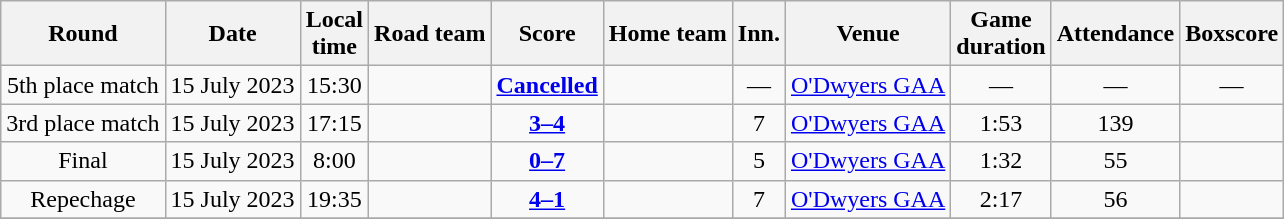<table class="wikitable" style="text-align:center">
<tr>
<th>Round</th>
<th>Date</th>
<th>Local<br>time</th>
<th>Road team</th>
<th>Score</th>
<th>Home team</th>
<th>Inn.</th>
<th>Venue</th>
<th>Game<br>duration</th>
<th>Attendance</th>
<th>Boxscore</th>
</tr>
<tr>
<td>5th place match</td>
<td>15 July 2023</td>
<td>15:30</td>
<td align=right></td>
<td><a href='#'><strong>Cancelled</strong></a></td>
<td align=left></td>
<td>—</td>
<td><a href='#'>O'Dwyers GAA</a></td>
<td>—</td>
<td>—</td>
<td>—</td>
</tr>
<tr>
<td>3rd place match</td>
<td>15 July 2023</td>
<td>17:15</td>
<td align=right></td>
<td><a href='#'><strong>3–4</strong></a></td>
<td align=left><strong></strong></td>
<td>7</td>
<td><a href='#'>O'Dwyers GAA</a></td>
<td>1:53</td>
<td>139</td>
<td></td>
</tr>
<tr>
<td>Final</td>
<td>15 July 2023</td>
<td>8:00</td>
<td align=right></td>
<td><a href='#'><strong>0–7</strong></a></td>
<td align=left><strong></strong></td>
<td>5</td>
<td><a href='#'>O'Dwyers GAA</a></td>
<td>1:32</td>
<td>55</td>
<td></td>
</tr>
<tr>
<td>Repechage</td>
<td>15 July 2023</td>
<td>19:35</td>
<td align=right><strong></strong></td>
<td><a href='#'><strong>4–1</strong></a></td>
<td align=left></td>
<td>7</td>
<td><a href='#'>O'Dwyers GAA</a></td>
<td>2:17</td>
<td>56</td>
<td></td>
</tr>
<tr>
</tr>
</table>
